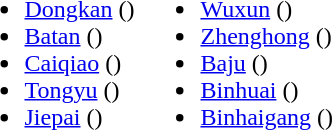<table>
<tr>
<td valign="top"><br><ul><li><a href='#'>Dongkan</a> ()</li><li><a href='#'>Batan</a> ()</li><li><a href='#'>Caiqiao</a> ()</li><li><a href='#'>Tongyu</a> ()</li><li><a href='#'>Jiepai</a> ()</li></ul></td>
<td valign="top"><br><ul><li><a href='#'>Wuxun</a> ()</li><li><a href='#'>Zhenghong</a> ()</li><li><a href='#'>Baju</a> ()</li><li><a href='#'>Binhuai</a> ()</li><li><a href='#'>Binhaigang</a> ()</li></ul></td>
</tr>
</table>
